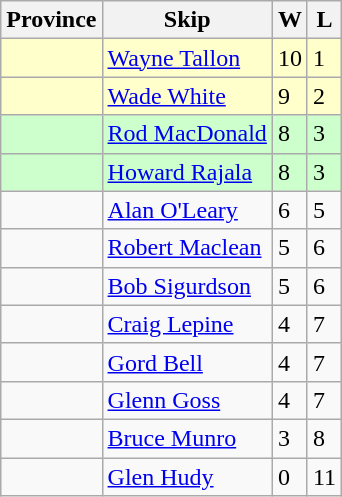<table class=wikitable>
<tr>
<th>Province</th>
<th>Skip</th>
<th>W</th>
<th>L</th>
</tr>
<tr bgcolor=#ffffcc>
<td></td>
<td><a href='#'>Wayne Tallon</a></td>
<td>10</td>
<td>1</td>
</tr>
<tr bgcolor=#ffffcc>
<td></td>
<td><a href='#'>Wade White</a></td>
<td>9</td>
<td>2</td>
</tr>
<tr bgcolor=#ccffcc>
<td></td>
<td><a href='#'>Rod MacDonald</a></td>
<td>8</td>
<td>3</td>
</tr>
<tr bgcolor=#ccffcc>
<td></td>
<td><a href='#'>Howard Rajala</a></td>
<td>8</td>
<td>3</td>
</tr>
<tr>
<td></td>
<td><a href='#'>Alan O'Leary</a></td>
<td>6</td>
<td>5</td>
</tr>
<tr>
<td></td>
<td><a href='#'>Robert Maclean</a></td>
<td>5</td>
<td>6</td>
</tr>
<tr>
<td></td>
<td><a href='#'>Bob Sigurdson</a></td>
<td>5</td>
<td>6</td>
</tr>
<tr>
<td></td>
<td><a href='#'>Craig Lepine</a></td>
<td>4</td>
<td>7</td>
</tr>
<tr>
<td></td>
<td><a href='#'>Gord Bell</a></td>
<td>4</td>
<td>7</td>
</tr>
<tr>
<td></td>
<td><a href='#'>Glenn Goss</a></td>
<td>4</td>
<td>7</td>
</tr>
<tr>
<td></td>
<td><a href='#'>Bruce Munro</a></td>
<td>3</td>
<td>8</td>
</tr>
<tr>
<td></td>
<td><a href='#'>Glen Hudy</a></td>
<td>0</td>
<td>11</td>
</tr>
</table>
